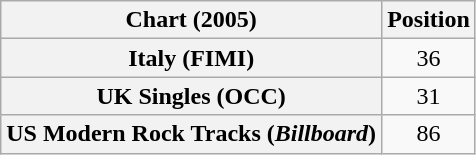<table class="wikitable sortable plainrowheaders" style="text-align:center">
<tr>
<th>Chart (2005)</th>
<th>Position</th>
</tr>
<tr>
<th scope="row">Italy (FIMI)</th>
<td>36</td>
</tr>
<tr>
<th scope="row">UK Singles (OCC)</th>
<td>31</td>
</tr>
<tr>
<th scope="row">US Modern Rock Tracks (<em>Billboard</em>)</th>
<td>86</td>
</tr>
</table>
